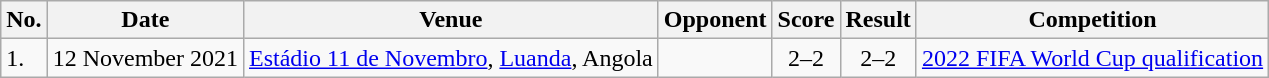<table class="wikitable sortable">
<tr>
<th>No.</th>
<th>Date</th>
<th>Venue</th>
<th>Opponent</th>
<th>Score</th>
<th>Result</th>
<th>Competition</th>
</tr>
<tr>
<td>1.</td>
<td>12 November 2021</td>
<td><a href='#'>Estádio 11 de Novembro</a>, <a href='#'>Luanda</a>, Angola</td>
<td></td>
<td align=center>2–2</td>
<td align=center>2–2</td>
<td><a href='#'>2022 FIFA World Cup qualification</a></td>
</tr>
</table>
